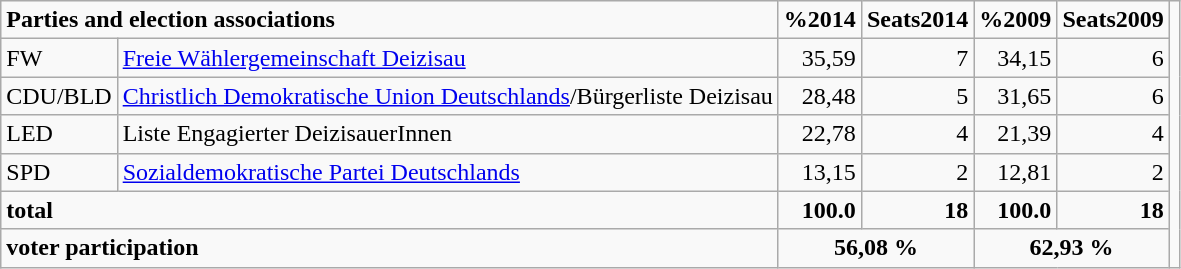<table class="wikitable">
<tr>
<td colspan="2"><strong>Parties and election associations</strong></td>
<td align="center"><strong>%2014</strong></td>
<td align="center"><strong>Seats2014</strong></td>
<td align="center"><strong>%2009</strong></td>
<td align="Center"><strong>Seats2009</strong></td>
<td rowspan="7"></td>
</tr>
<tr>
<td>FW</td>
<td><a href='#'>Freie Wählergemeinschaft Deizisau</a></td>
<td align="right">35,59</td>
<td align="right">7</td>
<td align="right">34,15</td>
<td align="right">6</td>
</tr>
<tr>
<td>CDU/BLD</td>
<td><a href='#'>Christlich Demokratische Union Deutschlands</a>/Bürgerliste Deizisau</td>
<td align="right">28,48</td>
<td align="right">5</td>
<td align="right">31,65</td>
<td align="right">6</td>
</tr>
<tr>
<td>LED</td>
<td>Liste Engagierter DeizisauerInnen</td>
<td align="right">22,78</td>
<td align="right">4</td>
<td align="right">21,39</td>
<td align="right">4</td>
</tr>
<tr>
<td>SPD</td>
<td><a href='#'>Sozialdemokratische Partei Deutschlands</a></td>
<td align="right">13,15</td>
<td align="right">2</td>
<td align="right">12,81</td>
<td align="right">2</td>
</tr>
<tr class="hintergrundfarbe5">
<td colspan="2"><strong>total</strong></td>
<td align="right"><strong>100.0</strong></td>
<td align="right"><strong>18</strong></td>
<td align="right"><strong>100.0</strong></td>
<td align="right"><strong>18</strong></td>
</tr>
<tr class="hintergrundfarbe5">
<td colspan="2"><strong>voter participation</strong></td>
<td colspan="2" align="center"><strong>56,08 %</strong></td>
<td colspan="2" align="center"><strong>62,93 %</strong></td>
</tr>
</table>
